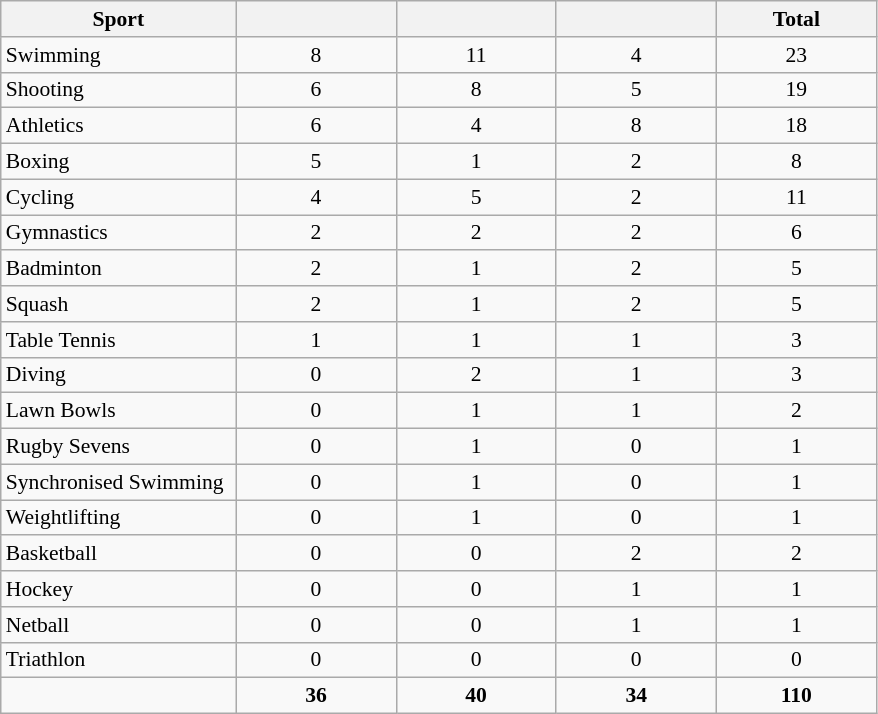<table class=wikitable style="font-size:90%">
<tr>
<th width=150><strong>Sport</strong></th>
<th width=100></th>
<th width=100></th>
<th width=100></th>
<th width=100><strong>Total</strong></th>
</tr>
<tr>
<td>Swimming</td>
<td align="center">8</td>
<td align="center">11</td>
<td align="center">4</td>
<td align="center">23</td>
</tr>
<tr>
<td>Shooting</td>
<td align="center">6</td>
<td align="center">8</td>
<td align="center">5</td>
<td align="center">19</td>
</tr>
<tr>
<td>Athletics</td>
<td align="center">6</td>
<td align="center">4</td>
<td align="center">8</td>
<td align="center">18</td>
</tr>
<tr>
<td>Boxing</td>
<td align="center">5</td>
<td align="center">1</td>
<td align="center">2</td>
<td align="center">8</td>
</tr>
<tr>
<td>Cycling</td>
<td align="center">4</td>
<td align="center">5</td>
<td align="center">2</td>
<td align="center">11</td>
</tr>
<tr>
<td>Gymnastics</td>
<td align="center">2</td>
<td align="center">2</td>
<td align="center">2</td>
<td align="center">6</td>
</tr>
<tr>
<td>Badminton</td>
<td align="center">2</td>
<td align="center">1</td>
<td align="center">2</td>
<td align="center">5</td>
</tr>
<tr>
<td>Squash</td>
<td align="center">2</td>
<td align="center">1</td>
<td align="center">2</td>
<td align="center">5</td>
</tr>
<tr>
<td>Table Tennis</td>
<td align="center">1</td>
<td align="center">1</td>
<td align="center">1</td>
<td align="center">3</td>
</tr>
<tr>
<td>Diving</td>
<td align="center">0</td>
<td align="center">2</td>
<td align="center">1</td>
<td align="center">3</td>
</tr>
<tr>
<td>Lawn Bowls</td>
<td align="center">0</td>
<td align="center">1</td>
<td align="center">1</td>
<td align="center">2</td>
</tr>
<tr>
<td>Rugby Sevens</td>
<td align="center">0</td>
<td align="center">1</td>
<td align="center">0</td>
<td align="center">1</td>
</tr>
<tr>
<td>Synchronised Swimming</td>
<td align="center">0</td>
<td align="center">1</td>
<td align="center">0</td>
<td align="center">1</td>
</tr>
<tr>
<td>Weightlifting</td>
<td align="center">0</td>
<td align="center">1</td>
<td align="center">0</td>
<td align="center">1</td>
</tr>
<tr>
<td>Basketball</td>
<td align="center">0</td>
<td align="center">0</td>
<td align="center">2</td>
<td align="center">2</td>
</tr>
<tr>
<td>Hockey</td>
<td align="center">0</td>
<td align="center">0</td>
<td align="center">1</td>
<td align="center">1</td>
</tr>
<tr>
<td>Netball</td>
<td align="center">0</td>
<td align="center">0</td>
<td align="center">1</td>
<td align="center">1</td>
</tr>
<tr>
<td>Triathlon</td>
<td align="center">0</td>
<td align="center">0</td>
<td align="center">0</td>
<td align="center">0</td>
</tr>
<tr>
<td></td>
<td align="center"><strong>36</strong></td>
<td align="center"><strong>40</strong></td>
<td align="center"><strong>34</strong></td>
<td align="center"><strong>110</strong></td>
</tr>
</table>
